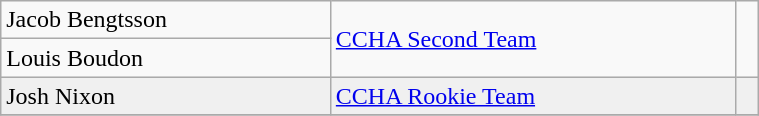<table class="wikitable" width=40%>
<tr>
<td>Jacob Bengtsson</td>
<td rowspan=2><a href='#'>CCHA Second Team</a></td>
<td rowspan=2></td>
</tr>
<tr>
<td>Louis Boudon</td>
</tr>
<tr bgcolor=f0f0f0>
<td>Josh Nixon</td>
<td rowspan=1><a href='#'>CCHA Rookie Team</a></td>
<td rowspan=1></td>
</tr>
<tr>
</tr>
</table>
